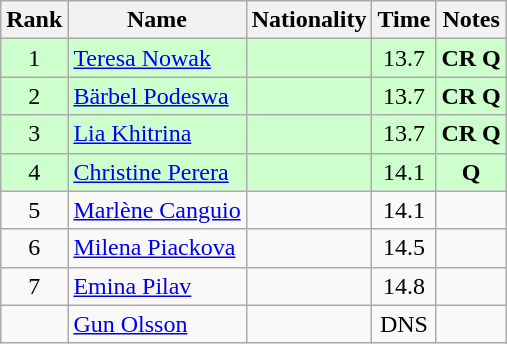<table class="wikitable sortable" style="text-align:center">
<tr>
<th>Rank</th>
<th>Name</th>
<th>Nationality</th>
<th>Time</th>
<th>Notes</th>
</tr>
<tr bgcolor=ccffcc>
<td>1</td>
<td align=left><a href='#'>Teresa Nowak</a></td>
<td align=left></td>
<td>13.7</td>
<td><strong>CR Q</strong></td>
</tr>
<tr bgcolor=ccffcc>
<td>2</td>
<td align=left><a href='#'>Bärbel Podeswa</a></td>
<td align=left></td>
<td>13.7</td>
<td><strong>CR Q</strong></td>
</tr>
<tr bgcolor=ccffcc>
<td>3</td>
<td align=left><a href='#'>Lia Khitrina</a></td>
<td align=left></td>
<td>13.7</td>
<td><strong>CR Q</strong></td>
</tr>
<tr bgcolor=ccffcc>
<td>4</td>
<td align=left><a href='#'>Christine Perera</a></td>
<td align=left></td>
<td>14.1</td>
<td><strong>Q</strong></td>
</tr>
<tr>
<td>5</td>
<td align=left><a href='#'>Marlène Canguio</a></td>
<td align=left></td>
<td>14.1</td>
<td></td>
</tr>
<tr>
<td>6</td>
<td align=left><a href='#'>Milena Piackova</a></td>
<td align=left></td>
<td>14.5</td>
<td></td>
</tr>
<tr>
<td>7</td>
<td align=left><a href='#'>Emina Pilav</a></td>
<td align=left></td>
<td>14.8</td>
<td></td>
</tr>
<tr>
<td></td>
<td align=left><a href='#'>Gun Olsson</a></td>
<td align=left></td>
<td>DNS</td>
<td></td>
</tr>
</table>
